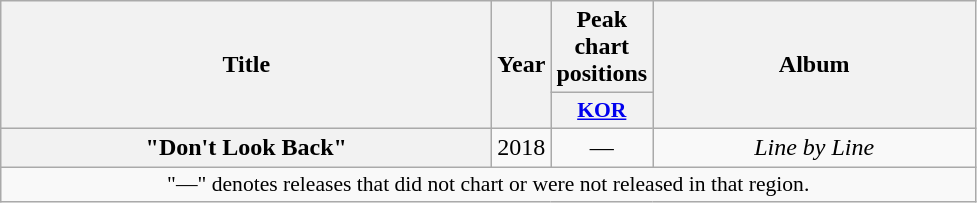<table class="wikitable plainrowheaders" style="text-align:center;">
<tr>
<th scope="col" rowspan="2" style="width:20em;">Title</th>
<th scope="col" rowspan="2">Year</th>
<th scope="col" colspan="1">Peak chart positions</th>
<th scope="col" rowspan="2" style="width:13em;">Album</th>
</tr>
<tr>
<th scope="col" style="width:3em;font-size:90%;"><a href='#'>KOR</a></th>
</tr>
<tr>
<th scope="row">"Don't Look Back" <br></th>
<td>2018</td>
<td>—</td>
<td><em>Line by Line</em></td>
</tr>
<tr>
<td colspan="5" style="font-size:90%">"—" denotes releases that did not chart or were not released in that region.</td>
</tr>
</table>
